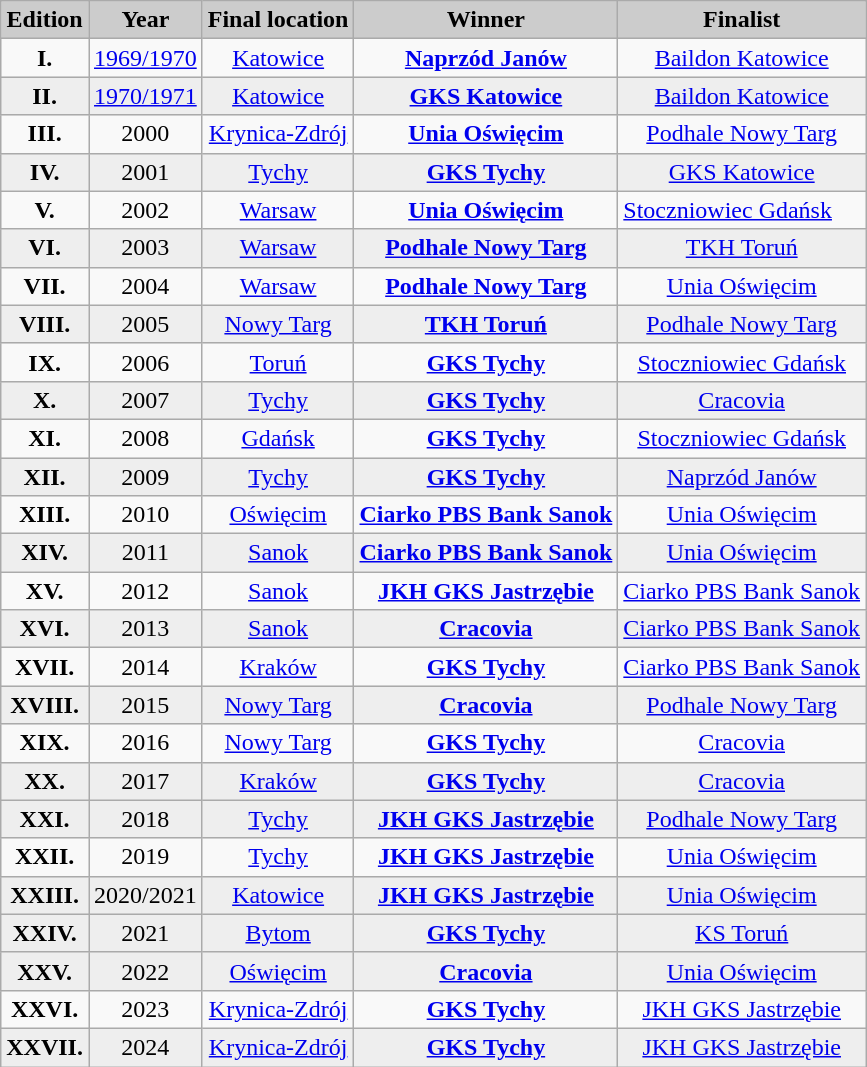<table class=wikitable>
<tr bgcolor="#CCCCCC">
<td align="center"><strong>Edition</strong></td>
<td align="center"><strong>Year</strong></td>
<td align="center"><strong>Final location</strong></td>
<td align="center"><strong>Winner</strong></td>
<td align="center"><strong>Finalist</strong></td>
</tr>
<tr align="center">
<td align=center><strong>I.</strong></td>
<td align=center><a href='#'>1969/1970</a></td>
<td align=center><a href='#'>Katowice</a></td>
<td align=center><strong><a href='#'>Naprzód Janów</a></strong></td>
<td><a href='#'>Baildon Katowice</a></td>
</tr>
<tr align="center" style="background:#eeeeee">
<td align=center><strong>II.</strong></td>
<td align=center><a href='#'>1970/1971</a></td>
<td align=center><a href='#'>Katowice</a></td>
<td align=center><strong><a href='#'>GKS Katowice</a></strong></td>
<td><a href='#'>Baildon Katowice</a></td>
</tr>
<tr align="center">
<td align=center><strong>III.</strong></td>
<td align=center>2000</td>
<td align=center><a href='#'>Krynica-Zdrój</a></td>
<td align=center><strong><a href='#'>Unia Oświęcim</a></strong></td>
<td><a href='#'>Podhale Nowy Targ</a></td>
</tr>
<tr align="center" style="background:#eeeeee">
<td align=center><strong>IV.</strong></td>
<td align=center>2001</td>
<td align=center><a href='#'>Tychy</a></td>
<td align=center><strong><a href='#'>GKS Tychy</a></strong></td>
<td><a href='#'>GKS Katowice</a></td>
</tr>
<tr al|align=center| ign="center">
<td align=center><strong>V.</strong></td>
<td align=center>2002</td>
<td align=center><a href='#'>Warsaw</a></td>
<td align=center><strong><a href='#'>Unia Oświęcim</a></strong></td>
<td><a href='#'>Stoczniowiec Gdańsk</a></td>
</tr>
<tr align="center" style="background:#eeeeee">
<td align=center><strong>VI.</strong></td>
<td align=center>2003</td>
<td align=center><a href='#'>Warsaw</a></td>
<td align=center><strong><a href='#'>Podhale Nowy Targ</a></strong></td>
<td><a href='#'>TKH Toruń</a></td>
</tr>
<tr align="center">
<td align=center><strong>VII.</strong></td>
<td align=center>2004</td>
<td align=center><a href='#'>Warsaw</a></td>
<td align=center><strong><a href='#'>Podhale Nowy Targ</a></strong></td>
<td><a href='#'>Unia Oświęcim</a></td>
</tr>
<tr align="center" style="background:#eeeeee">
<td align=center><strong>VIII.</strong></td>
<td align=center>2005</td>
<td align=center><a href='#'>Nowy Targ</a></td>
<td align=center><strong><a href='#'>TKH Toruń</a></strong></td>
<td><a href='#'>Podhale Nowy Targ</a></td>
</tr>
<tr align="center">
<td align=center><strong>IX.</strong></td>
<td align=center>2006</td>
<td align=center><a href='#'>Toruń</a></td>
<td align=center><strong><a href='#'>GKS Tychy</a></strong></td>
<td><a href='#'>Stoczniowiec Gdańsk</a></td>
</tr>
<tr align="center" style="background:#eeeeee">
<td align=center><strong>X.</strong></td>
<td align=center>2007</td>
<td align=center><a href='#'>Tychy</a></td>
<td align=center><strong><a href='#'>GKS Tychy</a></strong></td>
<td><a href='#'>Cracovia</a></td>
</tr>
<tr align="center">
<td align=center><strong>XI.</strong></td>
<td align=center>2008</td>
<td align=center><a href='#'>Gdańsk</a></td>
<td align=center><strong><a href='#'>GKS Tychy</a></strong></td>
<td><a href='#'>Stoczniowiec Gdańsk</a></td>
</tr>
<tr align="center" style="background:#eeeeee">
<td align=center><strong>XII.</strong></td>
<td align=center>2009</td>
<td align=center><a href='#'>Tychy</a></td>
<td align=center><strong><a href='#'>GKS Tychy</a></strong></td>
<td><a href='#'>Naprzód Janów</a></td>
</tr>
<tr align="center">
<td align=center><strong>XIII.</strong></td>
<td align=center>2010</td>
<td align=center><a href='#'>Oświęcim</a></td>
<td align=center><strong><a href='#'>Ciarko PBS Bank Sanok</a></strong></td>
<td><a href='#'>Unia Oświęcim</a></td>
</tr>
<tr align="center" style="background:#eeeeee">
<td align=center><strong>XIV.</strong></td>
<td align=center>2011</td>
<td align=center><a href='#'>Sanok</a></td>
<td align=center><strong><a href='#'>Ciarko PBS Bank Sanok</a></strong></td>
<td><a href='#'>Unia Oświęcim</a></td>
</tr>
<tr align="center">
<td align=center><strong>XV.</strong></td>
<td align=center>2012</td>
<td align=center><a href='#'>Sanok</a></td>
<td align=center><strong><a href='#'>JKH GKS Jastrzębie</a></strong></td>
<td><a href='#'>Ciarko PBS Bank Sanok</a></td>
</tr>
<tr align="center" style="background:#eeeeee">
<td align=center><strong>XVI.</strong></td>
<td align=center>2013</td>
<td align=center><a href='#'>Sanok</a></td>
<td align=center><strong><a href='#'>Cracovia</a></strong></td>
<td><a href='#'>Ciarko PBS Bank Sanok</a></td>
</tr>
<tr align="center">
<td align=center><strong>XVII.</strong></td>
<td align=center>2014</td>
<td align=center><a href='#'>Kraków</a></td>
<td align=center><strong><a href='#'>GKS Tychy</a></strong></td>
<td><a href='#'>Ciarko PBS Bank Sanok</a></td>
</tr>
<tr align="center" style="background:#eeeeee">
<td align=center><strong>XVIII.</strong></td>
<td align=center>2015</td>
<td align=center><a href='#'>Nowy Targ</a></td>
<td align=center><strong><a href='#'>Cracovia</a></strong></td>
<td><a href='#'>Podhale Nowy Targ</a></td>
</tr>
<tr align="center">
<td align=center><strong>XIX.</strong></td>
<td align=center>2016</td>
<td align=center><a href='#'>Nowy Targ</a></td>
<td align=center><strong><a href='#'>GKS Tychy</a></strong></td>
<td><a href='#'>Cracovia</a></td>
</tr>
<tr align="center" style="background:#eeeeee">
<td align=center><strong>XX.</strong></td>
<td align=center>2017</td>
<td align=center><a href='#'>Kraków</a></td>
<td align=center><strong><a href='#'>GKS Tychy</a></strong></td>
<td><a href='#'>Cracovia</a></td>
</tr>
<tr align="center" style="background:#eeeeee">
<td align=center><strong>XXI.</strong></td>
<td align=center>2018</td>
<td align=center><a href='#'>Tychy</a></td>
<td align=center><strong><a href='#'>JKH GKS Jastrzębie</a></strong></td>
<td><a href='#'>Podhale Nowy Targ</a></td>
</tr>
<tr align="center">
<td align=center><strong>XXII.</strong></td>
<td align=center>2019</td>
<td align=center><a href='#'>Tychy</a></td>
<td align=center><strong><a href='#'>JKH GKS Jastrzębie</a></strong></td>
<td><a href='#'>Unia Oświęcim</a></td>
</tr>
<tr align="center" style="background:#eeeeee">
<td align=center><strong>XXIII.</strong></td>
<td align=center>2020/2021</td>
<td align=center><a href='#'>Katowice</a></td>
<td align=center><strong><a href='#'>JKH GKS Jastrzębie</a></strong></td>
<td><a href='#'>Unia Oświęcim</a></td>
</tr>
<tr align="center" style="background:#eeeeee">
<td align=center><strong>XXIV.</strong></td>
<td align=center>2021</td>
<td align=center><a href='#'>Bytom</a></td>
<td align=center><strong><a href='#'>GKS Tychy</a></strong></td>
<td><a href='#'>KS Toruń</a></td>
</tr>
<tr align="center" style="background:#eeeeee">
<td align=center><strong>XXV.</strong></td>
<td align=center>2022</td>
<td align=center><a href='#'>Oświęcim</a></td>
<td align=center><strong><a href='#'>Cracovia</a></strong></td>
<td><a href='#'>Unia Oświęcim</a></td>
</tr>
<tr align="center">
<td align=center><strong>XXVI.</strong></td>
<td align=center>2023</td>
<td align=center><a href='#'>Krynica-Zdrój</a></td>
<td align=center><strong><a href='#'>GKS Tychy</a></strong></td>
<td><a href='#'>JKH GKS Jastrzębie</a></td>
</tr>
<tr align="center" style="background:#eeeeee">
<td align=center><strong>XXVII.</strong></td>
<td align=center>2024</td>
<td align=center><a href='#'>Krynica-Zdrój</a></td>
<td align=center><strong><a href='#'>GKS Tychy</a></strong></td>
<td><a href='#'>JKH GKS Jastrzębie</a></td>
</tr>
</table>
